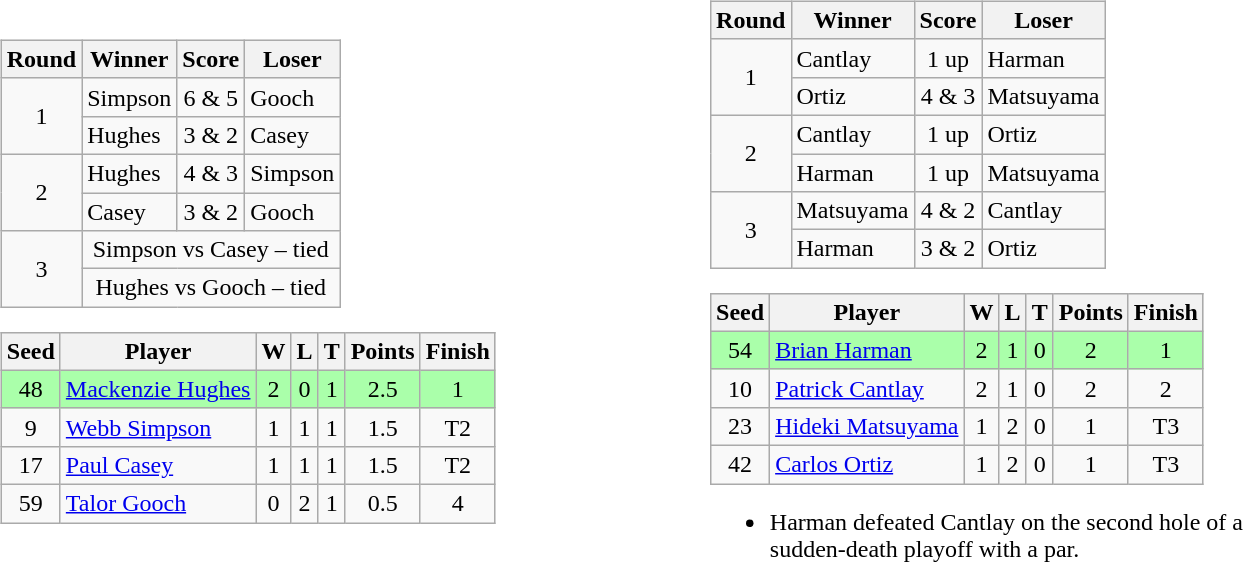<table style="width: 60em">
<tr>
<td><br><table class="wikitable">
<tr>
<th>Round</th>
<th>Winner</th>
<th>Score</th>
<th>Loser</th>
</tr>
<tr>
<td align=center rowspan=2>1</td>
<td>Simpson</td>
<td align=center>6 & 5</td>
<td>Gooch</td>
</tr>
<tr>
<td>Hughes</td>
<td align=center>3 & 2</td>
<td>Casey</td>
</tr>
<tr>
<td align=center rowspan=2>2</td>
<td>Hughes</td>
<td align=center>4 & 3</td>
<td>Simpson</td>
</tr>
<tr>
<td>Casey</td>
<td align=center>3 & 2</td>
<td>Gooch</td>
</tr>
<tr>
<td align=center rowspan=2>3</td>
<td colspan=3 align=center>Simpson vs Casey – tied</td>
</tr>
<tr>
<td colspan=3 align=center>Hughes vs Gooch – tied</td>
</tr>
</table>
<table class="wikitable" style="text-align:center">
<tr>
<th>Seed</th>
<th>Player</th>
<th>W</th>
<th>L</th>
<th>T</th>
<th>Points</th>
<th>Finish</th>
</tr>
<tr style="background:#aaffaa;">
<td>48</td>
<td align=left> <a href='#'>Mackenzie Hughes</a></td>
<td>2</td>
<td>0</td>
<td>1</td>
<td>2.5</td>
<td>1</td>
</tr>
<tr>
<td>9</td>
<td align=left> <a href='#'>Webb Simpson</a></td>
<td>1</td>
<td>1</td>
<td>1</td>
<td>1.5</td>
<td>T2</td>
</tr>
<tr>
<td>17</td>
<td align=left> <a href='#'>Paul Casey</a></td>
<td>1</td>
<td>1</td>
<td>1</td>
<td>1.5</td>
<td>T2</td>
</tr>
<tr>
<td>59</td>
<td align=left> <a href='#'>Talor Gooch</a></td>
<td>0</td>
<td>2</td>
<td>1</td>
<td>0.5</td>
<td>4</td>
</tr>
</table>
</td>
<td><br><table class="wikitable">
<tr>
<th>Round</th>
<th>Winner</th>
<th>Score</th>
<th>Loser</th>
</tr>
<tr>
<td align=center rowspan=2>1</td>
<td>Cantlay</td>
<td align=center>1 up</td>
<td>Harman</td>
</tr>
<tr>
<td>Ortiz</td>
<td align=center>4 & 3</td>
<td>Matsuyama</td>
</tr>
<tr>
<td align=center rowspan=2>2</td>
<td>Cantlay</td>
<td align=center>1 up</td>
<td>Ortiz</td>
</tr>
<tr>
<td>Harman</td>
<td align=center>1 up</td>
<td>Matsuyama</td>
</tr>
<tr>
<td align=center rowspan=2>3</td>
<td>Matsuyama</td>
<td align=center>4 & 2</td>
<td>Cantlay</td>
</tr>
<tr>
<td>Harman</td>
<td align=center>3 & 2</td>
<td>Ortiz</td>
</tr>
</table>
<table class="wikitable" style="text-align:center">
<tr>
<th>Seed</th>
<th>Player</th>
<th>W</th>
<th>L</th>
<th>T</th>
<th>Points</th>
<th>Finish</th>
</tr>
<tr style="background:#aaffaa;">
<td>54</td>
<td align=left> <a href='#'>Brian Harman</a></td>
<td>2</td>
<td>1</td>
<td>0</td>
<td>2</td>
<td>1</td>
</tr>
<tr>
<td>10</td>
<td align=left> <a href='#'>Patrick Cantlay</a></td>
<td>2</td>
<td>1</td>
<td>0</td>
<td>2</td>
<td>2</td>
</tr>
<tr>
<td>23</td>
<td align=left> <a href='#'>Hideki Matsuyama</a></td>
<td>1</td>
<td>2</td>
<td>0</td>
<td>1</td>
<td>T3</td>
</tr>
<tr>
<td>42</td>
<td align=left> <a href='#'>Carlos Ortiz</a></td>
<td>1</td>
<td>2</td>
<td>0</td>
<td>1</td>
<td>T3</td>
</tr>
</table>
<ul><li>Harman defeated Cantlay on the second hole of a<br>sudden-death playoff with a par.</li></ul></td>
</tr>
</table>
